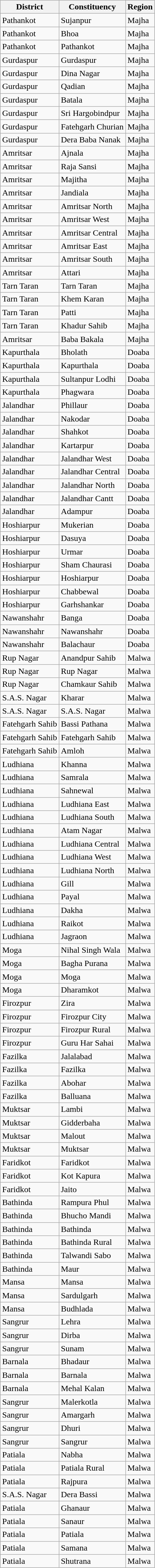<table class="wikitable collapsible collapsed sortable">
<tr>
<th>District</th>
<th>Constituency</th>
<th>Region</th>
</tr>
<tr>
<td>Pathankot</td>
<td>Sujanpur</td>
<td>Majha</td>
</tr>
<tr>
<td>Pathankot</td>
<td>Bhoa</td>
<td>Majha</td>
</tr>
<tr>
<td>Pathankot</td>
<td>Pathankot</td>
<td>Majha</td>
</tr>
<tr>
<td>Gurdaspur</td>
<td>Gurdaspur</td>
<td>Majha</td>
</tr>
<tr>
<td>Gurdaspur</td>
<td>Dina Nagar</td>
<td>Majha</td>
</tr>
<tr>
<td>Gurdaspur</td>
<td>Qadian</td>
<td>Majha</td>
</tr>
<tr>
<td>Gurdaspur</td>
<td>Batala</td>
<td>Majha</td>
</tr>
<tr>
<td>Gurdaspur</td>
<td>Sri Hargobindpur</td>
<td>Majha</td>
</tr>
<tr>
<td>Gurdaspur</td>
<td>Fatehgarh Churian</td>
<td>Majha</td>
</tr>
<tr>
<td>Gurdaspur</td>
<td>Dera Baba Nanak</td>
<td>Majha</td>
</tr>
<tr>
<td>Amritsar</td>
<td>Ajnala</td>
<td>Majha</td>
</tr>
<tr>
<td>Amritsar</td>
<td>Raja Sansi</td>
<td>Majha</td>
</tr>
<tr>
<td>Amritsar</td>
<td>Majitha</td>
<td>Majha</td>
</tr>
<tr>
<td>Amritsar</td>
<td>Jandiala</td>
<td>Majha</td>
</tr>
<tr>
<td>Amritsar</td>
<td>Amritsar North</td>
<td>Majha</td>
</tr>
<tr>
<td>Amritsar</td>
<td>Amritsar West</td>
<td>Majha</td>
</tr>
<tr>
<td>Amritsar</td>
<td>Amritsar Central</td>
<td>Majha</td>
</tr>
<tr>
<td>Amritsar</td>
<td>Amritsar East</td>
<td>Majha</td>
</tr>
<tr>
<td>Amritsar</td>
<td>Amritsar South</td>
<td>Majha</td>
</tr>
<tr>
<td>Amritsar</td>
<td>Attari</td>
<td>Majha</td>
</tr>
<tr>
<td>Tarn Taran</td>
<td>Tarn Taran</td>
<td>Majha</td>
</tr>
<tr>
<td>Tarn Taran</td>
<td>Khem Karan</td>
<td>Majha</td>
</tr>
<tr>
<td>Tarn Taran</td>
<td>Patti</td>
<td>Majha</td>
</tr>
<tr>
<td>Tarn Taran</td>
<td>Khadur Sahib</td>
<td>Majha</td>
</tr>
<tr>
<td>Amritsar</td>
<td>Baba Bakala</td>
<td>Majha</td>
</tr>
<tr>
<td>Kapurthala</td>
<td>Bholath</td>
<td>Doaba</td>
</tr>
<tr>
<td>Kapurthala</td>
<td>Kapurthala</td>
<td>Doaba</td>
</tr>
<tr>
<td>Kapurthala</td>
<td>Sultanpur Lodhi</td>
<td>Doaba</td>
</tr>
<tr>
<td>Kapurthala</td>
<td>Phagwara</td>
<td>Doaba</td>
</tr>
<tr>
<td>Jalandhar</td>
<td>Phillaur</td>
<td>Doaba</td>
</tr>
<tr>
<td>Jalandhar</td>
<td>Nakodar</td>
<td>Doaba</td>
</tr>
<tr>
<td>Jalandhar</td>
<td>Shahkot</td>
<td>Doaba</td>
</tr>
<tr>
<td>Jalandhar</td>
<td>Kartarpur</td>
<td>Doaba</td>
</tr>
<tr>
<td>Jalandhar</td>
<td>Jalandhar West</td>
<td>Doaba</td>
</tr>
<tr>
<td>Jalandhar</td>
<td>Jalandhar Central</td>
<td>Doaba</td>
</tr>
<tr>
<td>Jalandhar</td>
<td>Jalandhar North</td>
<td>Doaba</td>
</tr>
<tr>
<td>Jalandhar</td>
<td>Jalandhar Cantt</td>
<td>Doaba</td>
</tr>
<tr>
<td>Jalandhar</td>
<td>Adampur</td>
<td>Doaba</td>
</tr>
<tr>
<td>Hoshiarpur</td>
<td>Mukerian</td>
<td>Doaba</td>
</tr>
<tr>
<td>Hoshiarpur</td>
<td>Dasuya</td>
<td>Doaba</td>
</tr>
<tr>
<td>Hoshiarpur</td>
<td>Urmar</td>
<td>Doaba</td>
</tr>
<tr>
<td>Hoshiarpur</td>
<td>Sham Chaurasi</td>
<td>Doaba</td>
</tr>
<tr>
<td>Hoshiarpur</td>
<td>Hoshiarpur</td>
<td>Doaba</td>
</tr>
<tr>
<td>Hoshiarpur</td>
<td>Chabbewal</td>
<td>Doaba</td>
</tr>
<tr>
<td>Hoshiarpur</td>
<td>Garhshankar</td>
<td>Doaba</td>
</tr>
<tr>
<td>Nawanshahr</td>
<td>Banga</td>
<td>Doaba</td>
</tr>
<tr>
<td>Nawanshahr</td>
<td>Nawanshahr</td>
<td>Doaba</td>
</tr>
<tr>
<td>Nawanshahr</td>
<td>Balachaur</td>
<td>Doaba</td>
</tr>
<tr>
<td>Rup Nagar</td>
<td>Anandpur Sahib</td>
<td>Malwa</td>
</tr>
<tr>
<td>Rup Nagar</td>
<td>Rup Nagar</td>
<td>Malwa</td>
</tr>
<tr>
<td>Rup Nagar</td>
<td>Chamkaur Sahib</td>
<td>Malwa</td>
</tr>
<tr>
<td>S.A.S. Nagar</td>
<td>Kharar</td>
<td>Malwa</td>
</tr>
<tr>
<td>S.A.S. Nagar</td>
<td>S.A.S. Nagar</td>
<td>Malwa</td>
</tr>
<tr>
<td>Fatehgarh Sahib</td>
<td>Bassi Pathana</td>
<td>Malwa</td>
</tr>
<tr>
<td>Fatehgarh Sahib</td>
<td>Fatehgarh Sahib</td>
<td>Malwa</td>
</tr>
<tr>
<td>Fatehgarh Sahib</td>
<td>Amloh</td>
<td>Malwa</td>
</tr>
<tr>
<td>Ludhiana</td>
<td>Khanna</td>
<td>Malwa</td>
</tr>
<tr>
<td>Ludhiana</td>
<td>Samrala</td>
<td>Malwa</td>
</tr>
<tr>
<td>Ludhiana</td>
<td>Sahnewal</td>
<td>Malwa</td>
</tr>
<tr>
<td>Ludhiana</td>
<td>Ludhiana East</td>
<td>Malwa</td>
</tr>
<tr>
<td>Ludhiana</td>
<td>Ludhiana South</td>
<td>Malwa</td>
</tr>
<tr>
<td>Ludhiana</td>
<td>Atam Nagar</td>
<td>Malwa</td>
</tr>
<tr>
<td>Ludhiana</td>
<td>Ludhiana Central</td>
<td>Malwa</td>
</tr>
<tr>
<td>Ludhiana</td>
<td>Ludhiana West</td>
<td>Malwa</td>
</tr>
<tr>
<td>Ludhiana</td>
<td>Ludhiana North</td>
<td>Malwa</td>
</tr>
<tr>
<td>Ludhiana</td>
<td>Gill</td>
<td>Malwa</td>
</tr>
<tr>
<td>Ludhiana</td>
<td>Payal</td>
<td>Malwa</td>
</tr>
<tr>
<td>Ludhiana</td>
<td>Dakha</td>
<td>Malwa</td>
</tr>
<tr>
<td>Ludhiana</td>
<td>Raikot</td>
<td>Malwa</td>
</tr>
<tr>
<td>Ludhiana</td>
<td>Jagraon</td>
<td>Malwa</td>
</tr>
<tr>
<td>Moga</td>
<td>Nihal Singh Wala</td>
<td>Malwa</td>
</tr>
<tr>
<td>Moga</td>
<td>Bagha Purana</td>
<td>Malwa</td>
</tr>
<tr>
<td>Moga</td>
<td>Moga</td>
<td>Malwa</td>
</tr>
<tr>
<td>Moga</td>
<td>Dharamkot</td>
<td>Malwa</td>
</tr>
<tr>
<td>Firozpur</td>
<td>Zira</td>
<td>Malwa</td>
</tr>
<tr>
<td>Firozpur</td>
<td>Firozpur City</td>
<td>Malwa</td>
</tr>
<tr>
<td>Firozpur</td>
<td>Firozpur Rural</td>
<td>Malwa</td>
</tr>
<tr>
<td>Firozpur</td>
<td>Guru Har Sahai</td>
<td>Malwa</td>
</tr>
<tr>
<td>Fazilka</td>
<td>Jalalabad</td>
<td>Malwa</td>
</tr>
<tr>
<td>Fazilka</td>
<td>Fazilka</td>
<td>Malwa</td>
</tr>
<tr>
<td>Fazilka</td>
<td>Abohar</td>
<td>Malwa</td>
</tr>
<tr>
<td>Fazilka</td>
<td>Balluana</td>
<td>Malwa</td>
</tr>
<tr>
<td>Muktsar</td>
<td>Lambi</td>
<td>Malwa</td>
</tr>
<tr>
<td>Muktsar</td>
<td>Gidderbaha</td>
<td>Malwa</td>
</tr>
<tr>
<td>Muktsar</td>
<td>Malout</td>
<td>Malwa</td>
</tr>
<tr>
<td>Muktsar</td>
<td>Muktsar</td>
<td>Malwa</td>
</tr>
<tr>
<td>Faridkot</td>
<td>Faridkot</td>
<td>Malwa</td>
</tr>
<tr>
<td>Faridkot</td>
<td>Kot Kapura</td>
<td>Malwa</td>
</tr>
<tr>
<td>Faridkot</td>
<td>Jaito</td>
<td>Malwa</td>
</tr>
<tr>
<td>Bathinda</td>
<td>Rampura Phul</td>
<td>Malwa</td>
</tr>
<tr>
<td>Bathinda</td>
<td>Bhucho Mandi</td>
<td>Malwa</td>
</tr>
<tr>
<td>Bathinda</td>
<td>Bathinda</td>
<td>Malwa</td>
</tr>
<tr>
<td>Bathinda</td>
<td>Bathinda Rural</td>
<td>Malwa</td>
</tr>
<tr>
<td>Bathinda</td>
<td>Talwandi Sabo</td>
<td>Malwa</td>
</tr>
<tr>
<td>Bathinda</td>
<td>Maur</td>
<td>Malwa</td>
</tr>
<tr>
<td>Mansa</td>
<td>Mansa</td>
<td>Malwa</td>
</tr>
<tr>
<td>Mansa</td>
<td>Sardulgarh</td>
<td>Malwa</td>
</tr>
<tr>
<td>Mansa</td>
<td>Budhlada</td>
<td>Malwa</td>
</tr>
<tr>
<td>Sangrur</td>
<td>Lehra</td>
<td>Malwa</td>
</tr>
<tr>
<td>Sangrur</td>
<td>Dirba</td>
<td>Malwa</td>
</tr>
<tr>
<td>Sangrur</td>
<td>Sunam</td>
<td>Malwa</td>
</tr>
<tr>
<td>Barnala</td>
<td>Bhadaur</td>
<td>Malwa</td>
</tr>
<tr>
<td>Barnala</td>
<td>Barnala</td>
<td>Malwa</td>
</tr>
<tr>
<td>Barnala</td>
<td>Mehal Kalan</td>
<td>Malwa</td>
</tr>
<tr>
<td>Sangrur</td>
<td>Malerkotla</td>
<td>Malwa</td>
</tr>
<tr>
<td>Sangrur</td>
<td>Amargarh</td>
<td>Malwa</td>
</tr>
<tr>
<td>Sangrur</td>
<td>Dhuri</td>
<td>Malwa</td>
</tr>
<tr>
<td>Sangrur</td>
<td>Sangrur</td>
<td>Malwa</td>
</tr>
<tr>
<td>Patiala</td>
<td>Nabha</td>
<td>Malwa</td>
</tr>
<tr>
<td>Patiala</td>
<td>Patiala Rural</td>
<td>Malwa</td>
</tr>
<tr>
<td>Patiala</td>
<td>Rajpura</td>
<td>Malwa</td>
</tr>
<tr>
<td>S.A.S. Nagar</td>
<td>Dera Bassi</td>
<td>Malwa</td>
</tr>
<tr>
<td>Patiala</td>
<td>Ghanaur</td>
<td>Malwa</td>
</tr>
<tr>
<td>Patiala</td>
<td>Sanaur</td>
<td>Malwa</td>
</tr>
<tr>
<td>Patiala</td>
<td>Patiala</td>
<td>Malwa</td>
</tr>
<tr>
<td>Patiala</td>
<td>Samana</td>
<td>Malwa</td>
</tr>
<tr>
<td>Patiala</td>
<td>Shutrana</td>
<td>Malwa</td>
</tr>
</table>
